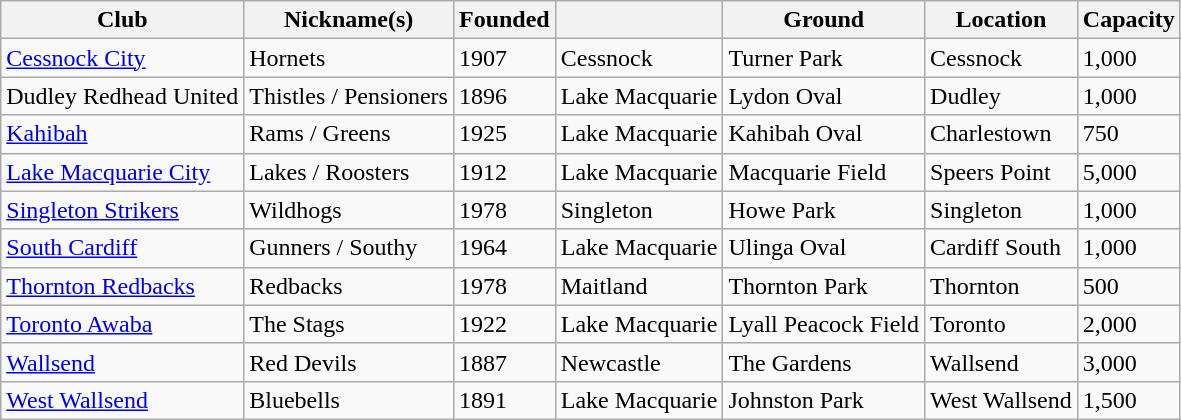<table class="wikitable sortable">
<tr>
<th>Club</th>
<th>Nickname(s)</th>
<th>Founded</th>
<th></th>
<th>Ground</th>
<th>Location</th>
<th>Capacity</th>
</tr>
<tr>
<td><a href='#'>Cessnock City</a></td>
<td>Hornets</td>
<td>1907</td>
<td>Cessnock</td>
<td>Turner Park</td>
<td>Cessnock</td>
<td>1,000</td>
</tr>
<tr>
<td>Dudley Redhead United</td>
<td>Thistles / Pensioners</td>
<td>1896</td>
<td>Lake Macquarie</td>
<td>Lydon Oval</td>
<td>Dudley</td>
<td>1,000</td>
</tr>
<tr>
<td><a href='#'>Kahibah</a></td>
<td>Rams / Greens</td>
<td>1925</td>
<td>Lake Macquarie</td>
<td>Kahibah Oval</td>
<td>Charlestown</td>
<td>750</td>
</tr>
<tr>
<td><a href='#'>Lake Macquarie City</a></td>
<td>Lakes / Roosters</td>
<td>1912</td>
<td>Lake Macquarie</td>
<td>Macquarie Field</td>
<td>Speers Point</td>
<td>5,000</td>
</tr>
<tr>
<td><a href='#'>Singleton Strikers</a></td>
<td>Wildhogs</td>
<td>1978</td>
<td>Singleton</td>
<td>Howe Park</td>
<td>Singleton</td>
<td>1,000</td>
</tr>
<tr>
<td><a href='#'>South Cardiff</a></td>
<td>Gunners / Southy</td>
<td>1964</td>
<td>Lake Macquarie</td>
<td>Ulinga Oval</td>
<td>Cardiff South</td>
<td>1,000</td>
</tr>
<tr>
<td><a href='#'>Thornton Redbacks</a></td>
<td>Redbacks</td>
<td>1978</td>
<td>Maitland</td>
<td>Thornton Park</td>
<td>Thornton</td>
<td>500</td>
</tr>
<tr>
<td><a href='#'>Toronto Awaba</a></td>
<td>The Stags</td>
<td>1922</td>
<td>Lake Macquarie</td>
<td>Lyall Peacock Field</td>
<td>Toronto</td>
<td>2,000</td>
</tr>
<tr>
<td><a href='#'>Wallsend</a></td>
<td>Red Devils</td>
<td>1887</td>
<td>Newcastle</td>
<td>The Gardens</td>
<td>Wallsend</td>
<td>3,000</td>
</tr>
<tr>
<td><a href='#'>West Wallsend</a></td>
<td>Bluebells</td>
<td>1891</td>
<td>Lake Macquarie</td>
<td>Johnston Park</td>
<td>West Wallsend</td>
<td>1,500</td>
</tr>
</table>
